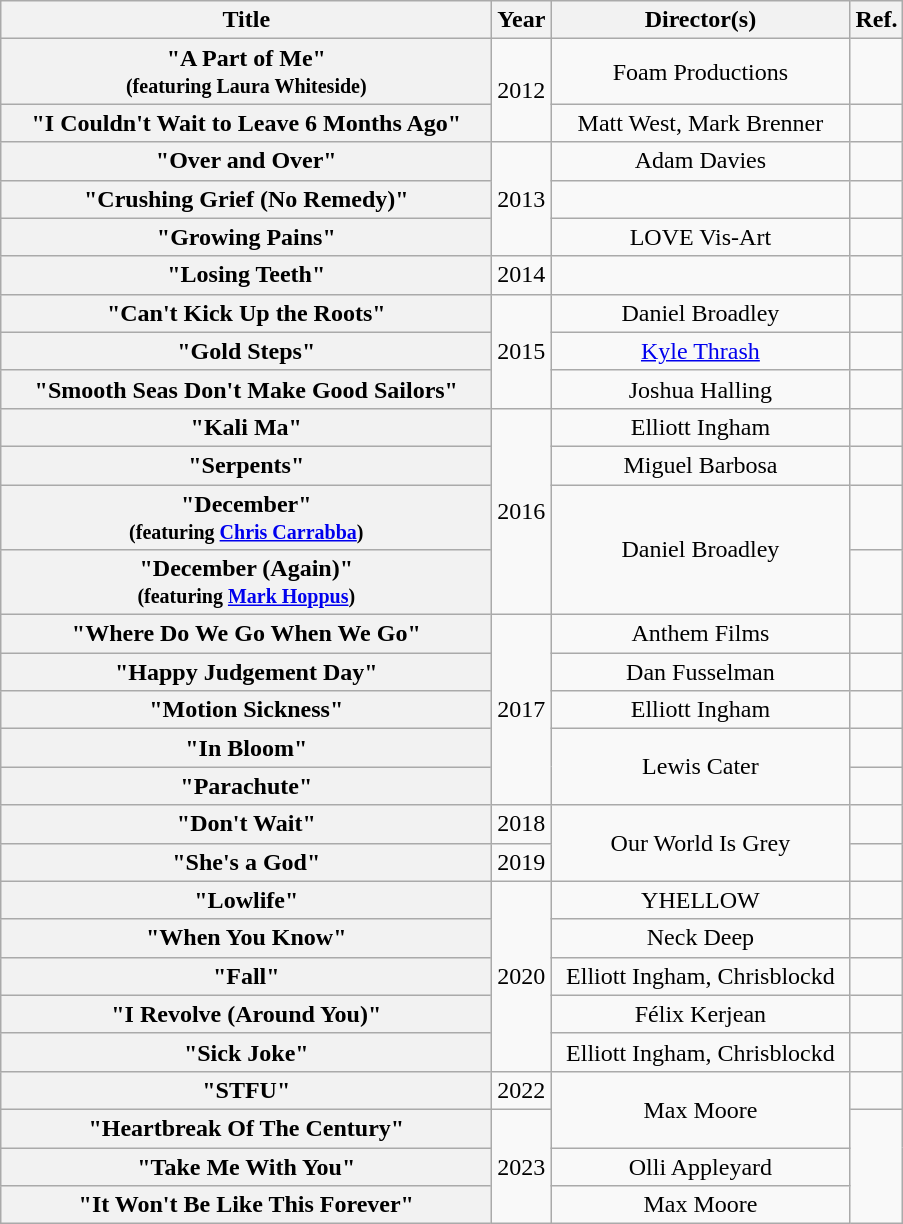<table class="wikitable plainrowheaders" style="text-align:center;">
<tr>
<th scope="col" style="width:20em;">Title</th>
<th scope="col">Year</th>
<th scope="col" style="width:12em;">Director(s)</th>
<th scope="col">Ref.</th>
</tr>
<tr>
<th scope="row">"A Part of Me"<br><small>(featuring Laura Whiteside)</small></th>
<td rowspan="2">2012</td>
<td>Foam Productions</td>
<td></td>
</tr>
<tr>
<th scope="row">"I Couldn't Wait to Leave 6 Months Ago"</th>
<td>Matt West, Mark Brenner</td>
<td></td>
</tr>
<tr>
<th scope="row">"Over and Over"</th>
<td rowspan="3">2013</td>
<td>Adam Davies</td>
<td></td>
</tr>
<tr>
<th scope="row">"Crushing Grief (No Remedy)"</th>
<td></td>
<td></td>
</tr>
<tr>
<th scope="row">"Growing Pains"</th>
<td>LOVE Vis-Art</td>
<td></td>
</tr>
<tr>
<th scope="row">"Losing Teeth"</th>
<td>2014</td>
<td></td>
<td></td>
</tr>
<tr>
<th scope="row">"Can't Kick Up the Roots"</th>
<td rowspan="3">2015</td>
<td>Daniel Broadley</td>
<td></td>
</tr>
<tr>
<th scope="row">"Gold Steps"</th>
<td><a href='#'>Kyle Thrash</a></td>
<td></td>
</tr>
<tr>
<th scope="row">"Smooth Seas Don't Make Good Sailors"</th>
<td>Joshua Halling</td>
<td></td>
</tr>
<tr>
<th scope="row">"Kali Ma"</th>
<td rowspan="4">2016</td>
<td>Elliott Ingham</td>
<td></td>
</tr>
<tr>
<th scope="row">"Serpents"</th>
<td>Miguel Barbosa</td>
<td></td>
</tr>
<tr>
<th scope="row">"December"<br><small>(featuring <a href='#'>Chris Carrabba</a>)</small></th>
<td rowspan="2">Daniel Broadley</td>
<td></td>
</tr>
<tr>
<th scope="row">"December (Again)"<br><small>(featuring <a href='#'>Mark Hoppus</a>)</small></th>
<td></td>
</tr>
<tr>
<th scope="row">"Where Do We Go When We Go"</th>
<td rowspan="5">2017</td>
<td>Anthem Films</td>
<td></td>
</tr>
<tr>
<th scope="row">"Happy Judgement Day"</th>
<td>Dan Fusselman</td>
<td></td>
</tr>
<tr>
<th scope="row">"Motion Sickness"</th>
<td>Elliott Ingham</td>
<td></td>
</tr>
<tr>
<th scope="row">"In Bloom"</th>
<td rowspan="2">Lewis Cater</td>
<td></td>
</tr>
<tr>
<th scope="row">"Parachute"</th>
<td></td>
</tr>
<tr>
<th scope="row">"Don't Wait"</th>
<td>2018</td>
<td rowspan="2">Our World Is Grey</td>
<td></td>
</tr>
<tr>
<th scope="row">"She's a God"</th>
<td>2019</td>
<td></td>
</tr>
<tr>
<th scope="row">"Lowlife"</th>
<td rowspan="5">2020</td>
<td>YHELLOW</td>
<td></td>
</tr>
<tr>
<th scope="row">"When You Know"</th>
<td>Neck Deep</td>
<td></td>
</tr>
<tr>
<th scope="row">"Fall"</th>
<td>Elliott Ingham, Chrisblockd</td>
<td></td>
</tr>
<tr>
<th scope="row">"I Revolve (Around You)"</th>
<td>Félix Kerjean</td>
<td></td>
</tr>
<tr>
<th scope="row">"Sick Joke"</th>
<td>Elliott Ingham, Chrisblockd</td>
<td></td>
</tr>
<tr>
<th scope="row">"STFU"</th>
<td>2022</td>
<td rowspan="2">Max Moore</td>
<td></td>
</tr>
<tr>
<th scope="row">"Heartbreak Of The Century"</th>
<td rowspan="3">2023</td>
</tr>
<tr>
<th scope="row">"Take Me With You"</th>
<td>Olli Appleyard</td>
</tr>
<tr>
<th scope="row">"It Won't Be Like This Forever"</th>
<td>Max Moore</td>
</tr>
</table>
